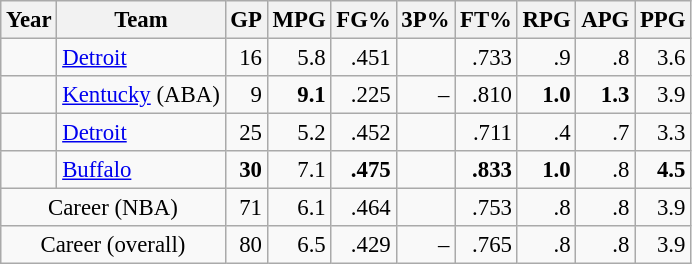<table class="wikitable sortable" style="font-size:95%; text-align:right;">
<tr>
<th>Year</th>
<th>Team</th>
<th>GP</th>
<th>MPG</th>
<th>FG%</th>
<th>3P%</th>
<th>FT%</th>
<th>RPG</th>
<th>APG</th>
<th>PPG</th>
</tr>
<tr>
<td style="text-align:left;"></td>
<td style="text-align:left;"><a href='#'>Detroit</a></td>
<td>16</td>
<td>5.8</td>
<td>.451</td>
<td></td>
<td>.733</td>
<td>.9</td>
<td>.8</td>
<td>3.6</td>
</tr>
<tr>
<td style="text-align:left;"></td>
<td style="text-align:left;"><a href='#'>Kentucky</a> (ABA)</td>
<td>9</td>
<td><strong>9.1</strong></td>
<td>.225</td>
<td>–</td>
<td>.810</td>
<td><strong>1.0</strong></td>
<td><strong>1.3</strong></td>
<td>3.9</td>
</tr>
<tr>
<td style="text-align:left;"></td>
<td style="text-align:left;"><a href='#'>Detroit</a></td>
<td>25</td>
<td>5.2</td>
<td>.452</td>
<td></td>
<td>.711</td>
<td>.4</td>
<td>.7</td>
<td>3.3</td>
</tr>
<tr>
<td style="text-align:left;"></td>
<td style="text-align:left;"><a href='#'>Buffalo</a></td>
<td><strong>30</strong></td>
<td>7.1</td>
<td><strong>.475</strong></td>
<td></td>
<td><strong>.833</strong></td>
<td><strong>1.0</strong></td>
<td>.8</td>
<td><strong>4.5</strong></td>
</tr>
<tr class="sortbottom">
<td style="text-align:center;" colspan="2">Career (NBA)</td>
<td>71</td>
<td>6.1</td>
<td>.464</td>
<td></td>
<td>.753</td>
<td>.8</td>
<td>.8</td>
<td>3.9</td>
</tr>
<tr class="sortbottom">
<td style="text-align:center;" colspan="2">Career (overall)</td>
<td>80</td>
<td>6.5</td>
<td>.429</td>
<td>–</td>
<td>.765</td>
<td>.8</td>
<td>.8</td>
<td>3.9</td>
</tr>
</table>
